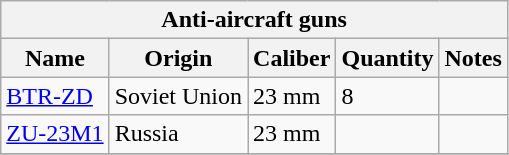<table class="wikitable sortable">
<tr>
<th colspan="5">Anti-aircraft guns</th>
</tr>
<tr>
<th>Name</th>
<th>Origin</th>
<th>Caliber</th>
<th>Quantity</th>
<th class="unsortable">Notes</th>
</tr>
<tr>
<td><a href='#'>BTR-ZD</a></td>
<td>Soviet Union</td>
<td>23 mm</td>
<td>8</td>
<td></td>
</tr>
<tr>
<td><a href='#'>ZU-23M1</a></td>
<td>Russia</td>
<td>23 mm</td>
<td></td>
<td></td>
</tr>
<tr>
</tr>
</table>
